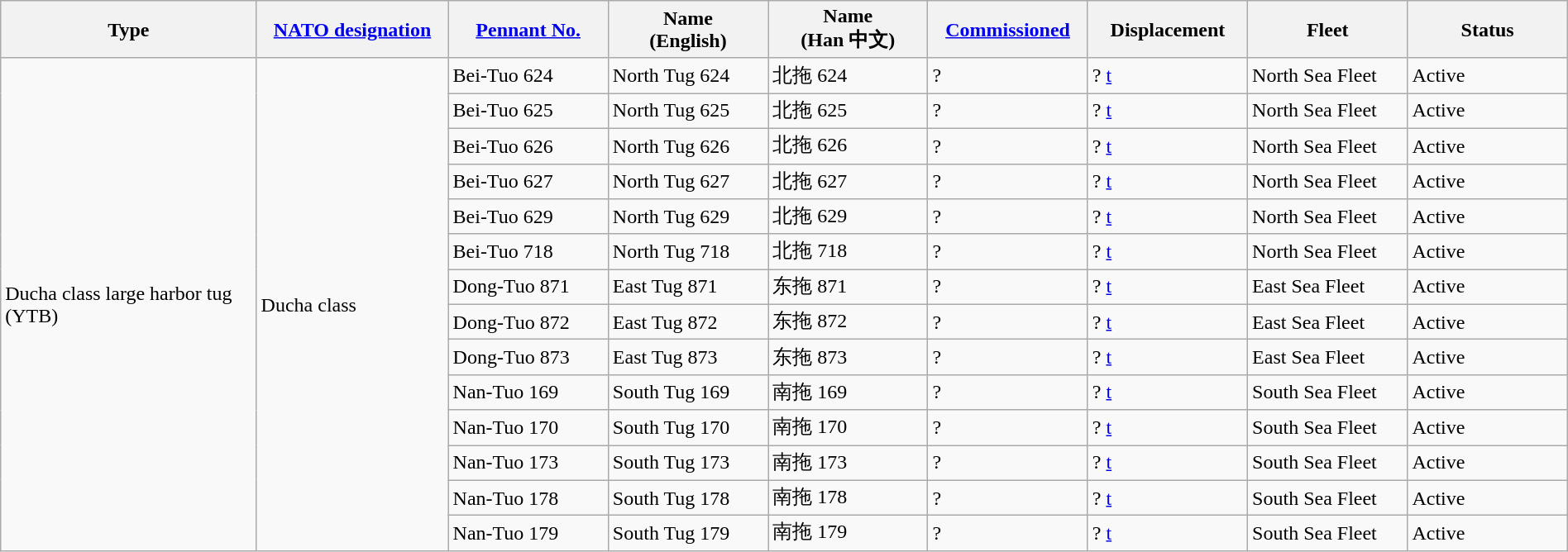<table class="wikitable sortable"  style="margin:auto; width:100%;">
<tr>
<th style="text-align:center; width:16%;">Type</th>
<th style="text-align:center; width:12%;"><a href='#'>NATO designation</a></th>
<th style="text-align:center; width:10%;"><a href='#'>Pennant No.</a></th>
<th style="text-align:center; width:10%;">Name<br>(English)</th>
<th style="text-align:center; width:10%;">Name<br>(Han 中文)</th>
<th style="text-align:center; width:10%;"><a href='#'>Commissioned</a></th>
<th style="text-align:center; width:10%;">Displacement</th>
<th style="text-align:center; width:10%;">Fleet</th>
<th style="text-align:center; width:10%;">Status</th>
</tr>
<tr>
<td rowspan="14">Ducha class large harbor tug (YTB)</td>
<td rowspan="14">Ducha class</td>
<td>Bei-Tuo 624</td>
<td>North Tug 624</td>
<td>北拖 624</td>
<td>?</td>
<td>? <a href='#'>t</a></td>
<td>North Sea Fleet</td>
<td><span>Active</span></td>
</tr>
<tr>
<td>Bei-Tuo 625</td>
<td>North Tug 625</td>
<td>北拖 625</td>
<td>?</td>
<td>? <a href='#'>t</a></td>
<td>North Sea Fleet</td>
<td><span>Active</span></td>
</tr>
<tr>
<td>Bei-Tuo 626</td>
<td>North Tug 626</td>
<td>北拖 626</td>
<td>?</td>
<td>? <a href='#'>t</a></td>
<td>North Sea Fleet</td>
<td><span>Active</span></td>
</tr>
<tr>
<td>Bei-Tuo 627</td>
<td>North Tug 627</td>
<td>北拖 627</td>
<td>?</td>
<td>? <a href='#'>t</a></td>
<td>North Sea Fleet</td>
<td><span>Active</span></td>
</tr>
<tr>
<td>Bei-Tuo 629</td>
<td>North Tug 629</td>
<td>北拖 629</td>
<td>?</td>
<td>? <a href='#'>t</a></td>
<td>North Sea Fleet</td>
<td><span>Active</span></td>
</tr>
<tr>
<td>Bei-Tuo 718</td>
<td>North Tug 718</td>
<td>北拖 718</td>
<td>?</td>
<td>? <a href='#'>t</a></td>
<td>North Sea Fleet</td>
<td><span>Active</span></td>
</tr>
<tr>
<td>Dong-Tuo 871</td>
<td>East Tug 871</td>
<td>东拖 871</td>
<td>?</td>
<td>? <a href='#'>t</a></td>
<td>East Sea Fleet</td>
<td><span>Active</span></td>
</tr>
<tr>
<td>Dong-Tuo 872</td>
<td>East Tug 872</td>
<td>东拖 872</td>
<td>?</td>
<td>? <a href='#'>t</a></td>
<td>East Sea Fleet</td>
<td><span>Active</span></td>
</tr>
<tr>
<td>Dong-Tuo 873</td>
<td>East Tug 873</td>
<td>东拖 873</td>
<td>?</td>
<td>? <a href='#'>t</a></td>
<td>East Sea Fleet</td>
<td><span>Active</span></td>
</tr>
<tr>
<td>Nan-Tuo 169</td>
<td>South Tug 169</td>
<td>南拖 169</td>
<td>?</td>
<td>? <a href='#'>t</a></td>
<td>South Sea Fleet</td>
<td><span>Active</span></td>
</tr>
<tr>
<td>Nan-Tuo 170</td>
<td>South Tug 170</td>
<td>南拖 170</td>
<td>?</td>
<td>? <a href='#'>t</a></td>
<td>South Sea Fleet</td>
<td><span>Active</span></td>
</tr>
<tr>
<td>Nan-Tuo 173</td>
<td>South Tug 173</td>
<td>南拖 173</td>
<td>?</td>
<td>? <a href='#'>t</a></td>
<td>South Sea Fleet</td>
<td><span>Active</span></td>
</tr>
<tr>
<td>Nan-Tuo 178</td>
<td>South Tug 178</td>
<td>南拖 178</td>
<td>?</td>
<td>? <a href='#'>t</a></td>
<td>South Sea Fleet</td>
<td><span>Active</span></td>
</tr>
<tr>
<td>Nan-Tuo 179</td>
<td>South Tug 179</td>
<td>南拖 179</td>
<td>?</td>
<td>? <a href='#'>t</a></td>
<td>South Sea Fleet</td>
<td><span>Active</span></td>
</tr>
</table>
